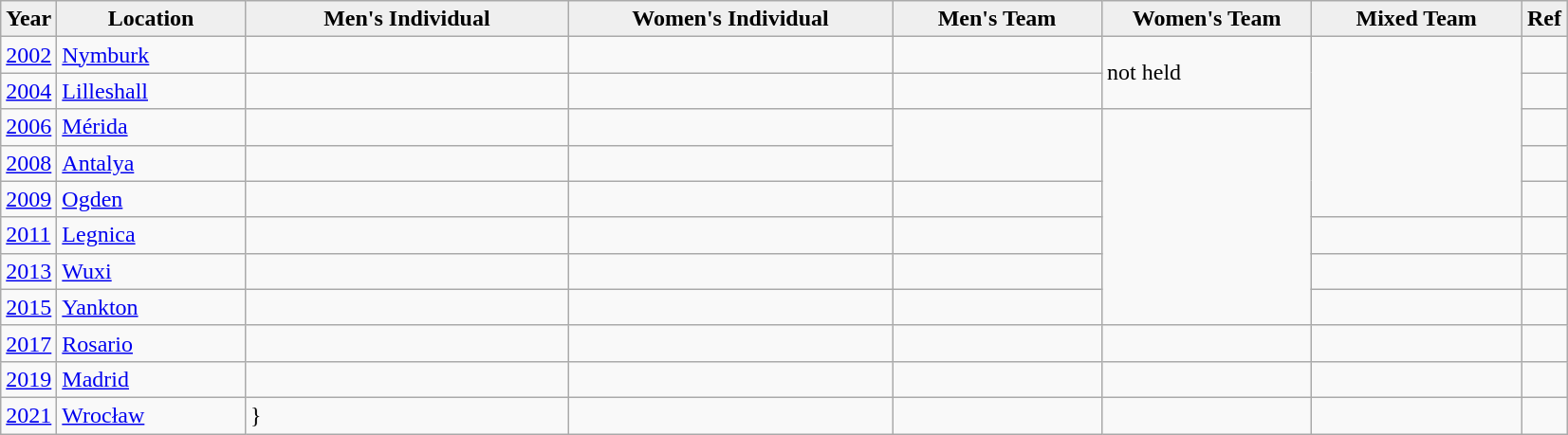<table class="wikitable">
<tr>
<th scope="col" ! width="25" style="background: #efefef;">Year</th>
<th scope="col" ! width="125" style="background: #efefef;">Location</th>
<th scope="col" ! width="220" style="background: #efefef;">Men's Individual</th>
<th scope="col" ! width="220" style="background: #efefef;">Women's Individual</th>
<th scope="col" ! width="140" style="background: #efefef;">Men's Team</th>
<th scope="col" ! width="140" style="background: #efefef;">Women's Team</th>
<th scope="col" ! width="140" style="background: #efefef;">Mixed Team</th>
<th scope="col" ! width="25" style="background: #efefef;">Ref</th>
</tr>
<tr>
<td><a href='#'>2002</a></td>
<td> <a href='#'>Nymburk</a></td>
<td></td>
<td></td>
<td></td>
<td rowspan=2>not held</td>
<td rowspan=5></td>
<td></td>
</tr>
<tr>
<td><a href='#'>2004</a></td>
<td> <a href='#'>Lilleshall</a></td>
<td></td>
<td></td>
<td></td>
<td></td>
</tr>
<tr>
<td><a href='#'>2006</a></td>
<td> <a href='#'>Mérida</a></td>
<td></td>
<td></td>
<td rowspan=2></td>
<td rowspan=6></td>
<td></td>
</tr>
<tr>
<td><a href='#'>2008</a></td>
<td> <a href='#'>Antalya</a></td>
<td></td>
<td></td>
<td></td>
</tr>
<tr>
<td><a href='#'>2009</a></td>
<td> <a href='#'>Ogden</a></td>
<td></td>
<td></td>
<td></td>
<td></td>
</tr>
<tr>
<td><a href='#'>2011</a></td>
<td> <a href='#'>Legnica</a></td>
<td></td>
<td></td>
<td></td>
<td></td>
<td></td>
</tr>
<tr>
<td><a href='#'>2013</a></td>
<td> <a href='#'>Wuxi</a></td>
<td></td>
<td></td>
<td></td>
<td></td>
<td></td>
</tr>
<tr>
<td><a href='#'>2015</a></td>
<td> <a href='#'>Yankton</a></td>
<td></td>
<td></td>
<td></td>
<td></td>
<td></td>
</tr>
<tr>
<td><a href='#'>2017</a></td>
<td> <a href='#'>Rosario</a></td>
<td></td>
<td></td>
<td></td>
<td></td>
<td></td>
<td></td>
</tr>
<tr>
<td><a href='#'>2019</a></td>
<td> <a href='#'>Madrid</a></td>
<td></td>
<td></td>
<td></td>
<td></td>
<td></td>
<td></td>
</tr>
<tr>
<td><a href='#'>2021</a></td>
<td> <a href='#'>Wrocław</a></td>
<td>}</td>
<td></td>
<td></td>
<td></td>
<td></td>
<td></td>
</tr>
</table>
